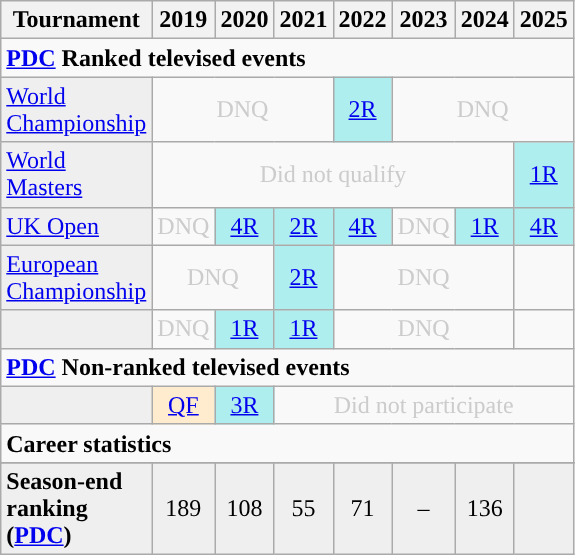<table class="wikitable" style="width:20%; margin:0">
<tr>
<th>Tournament</th>
<th>2019</th>
<th>2020</th>
<th>2021</th>
<th>2022</th>
<th>2023</th>
<th>2024</th>
<th>2025</th>
</tr>
<tr>
<td colspan="10" align="left"><strong><a href='#'>PDC</a> Ranked televised events</strong></td>
</tr>
<tr>
<td style="background:#efefef;"><a href='#'>World Championship</a></td>
<td colspan="3" style="text-align:center; color:#ccc;">DNQ</td>
<td style="text-align:center; background:#afeeee;"><a href='#'>2R</a></td>
<td colspan="3" style="text-align:center; color:#ccc;">DNQ</td>
</tr>
<tr>
<td style="background:#efefef;"><a href='#'>World Masters</a></td>
<td colspan="6" style="text-align:center; color:#ccc;">Did not qualify</td>
<td style="text-align:center; background:#afeeee;"><a href='#'>1R</a></td>
</tr>
<tr>
<td style="background:#efefef;"><a href='#'>UK Open</a></td>
<td style="text-align:center; color:#ccc;">DNQ</td>
<td style="text-align:center; background:#afeeee;"><a href='#'>4R</a></td>
<td style="text-align:center; background:#afeeee;"><a href='#'>2R</a></td>
<td style="text-align:center; background:#afeeee;"><a href='#'>4R</a></td>
<td style="text-align:center; color:#ccc;">DNQ</td>
<td style="text-align:center; background:#afeeee;"><a href='#'>1R</a></td>
<td style="text-align:center; background:#afeeee;"><a href='#'>4R</a></td>
</tr>
<tr>
<td style="background:#efefef;"><a href='#'>European Championship</a></td>
<td colspan="2" style="text-align:center; color:#ccc;">DNQ</td>
<td style="text-align:center; background:#afeeee;"><a href='#'>2R</a></td>
<td colspan="3" style="text-align:center; color:#ccc;">DNQ</td>
<td></td>
</tr>
<tr>
<td style="background:#efefef;"></td>
<td style="text-align:center; color:#ccc;">DNQ</td>
<td style="text-align:center; background:#afeeee;"><a href='#'>1R</a></td>
<td style="text-align:center; background:#afeeee;"><a href='#'>1R</a></td>
<td colspan="3" style="text-align:center; color:#ccc;">DNQ</td>
<td></td>
</tr>
<tr>
<td colspan="10" align="left"><strong><a href='#'>PDC</a> Non-ranked televised events</strong></td>
</tr>
<tr>
<td style="background:#efefef;"></td>
<td style="text-align:center; background:#ffebcd;"><a href='#'>QF</a></td>
<td style="text-align:center; background:#afeeee;"><a href='#'>3R</a></td>
<td colspan="5" style="text-align:center; color:#ccc;">Did not participate</td>
</tr>
<tr>
<td colspan="10" align="left"><strong>Career statistics</strong></td>
</tr>
<tr>
</tr>
<tr bgcolor="efefef">
<td align="left"><strong>Season-end ranking (<a href='#'>PDC</a>)</strong></td>
<td style="text-align:center;">189</td>
<td style="text-align:center;">108</td>
<td style="text-align:center;">55</td>
<td style="text-align:center;">71</td>
<td style="text-align:center;">–</td>
<td style="text-align:center;">136</td>
<td></td>
</tr>
</table>
